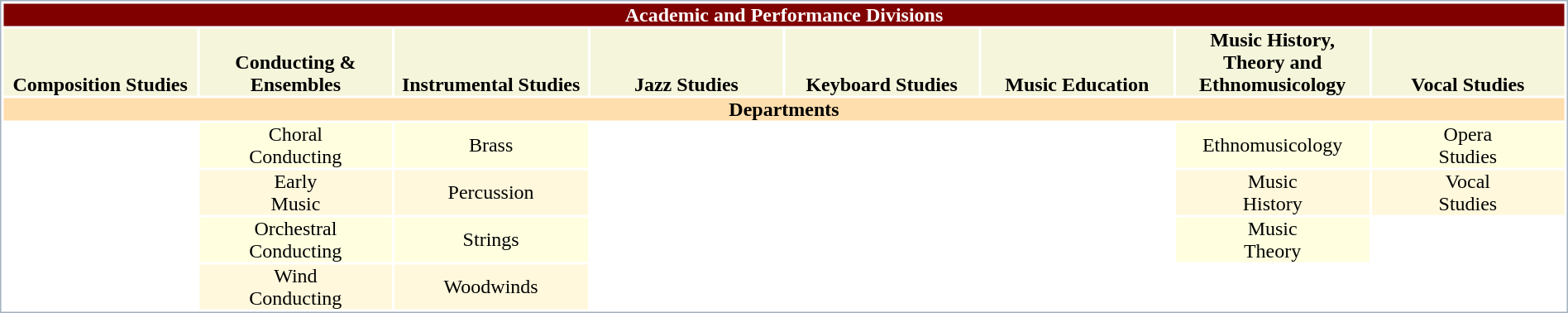<table width="100%" border="0" cellpadding="0" style="border:1px solid #A3B1BF; color: black; background-color: white;">
<tr valign="bottom" style="text-align:center">
<td colspan="8" style="color: white; background:#800000;"><strong>Academic and Performance Divisions</strong></td>
</tr>
<tr valign="bottom" style="text-align:center">
<td width="12.5%"; style="background-color:Beige"><strong>Composition Studies</strong></td>
<td width="12.5%"; style="background-color:Beige"><strong>Conducting & Ensembles</strong></td>
<td width="12.5%"; style="background-color:Beige"><strong>Instrumental Studies</strong></td>
<td width="12.5%"; style="background-color:Beige"><strong>Jazz Studies</strong></td>
<td width="12.5%"; style="background-color:Beige"><strong>Keyboard Studies</strong></td>
<td width="12.5%"; style="background-color:Beige"><strong>Music Education</strong></td>
<td width="12.5%"; style="background-color:Beige"><strong>Music History,<br>Theory and Ethnomusicology</strong></td>
<td width="12.5%"; style="background-color:Beige"><strong>Vocal Studies</strong></td>
</tr>
<tr valign="bottom" style="text-align:center">
<td colspan="8" style="background:#ffdead;"><strong>Departments</strong></td>
</tr>
<tr valign="center" style="text-align:center">
<td width="12.5%"; style="background-color:White"></td>
<td width="12.5%"; style="background-color:#FFFFE0">Choral<br>Conducting</td>
<td width="12.5%"; style="background-color:#FFFFE0">Brass</td>
<td width="12.5%"; style="background-color:"White"></td>
<td width="12.5%"; style="background-color:White"></td>
<td width="12.5%"; style="background-color:White"></td>
<td width="12.5%"; style="background-color:#FFFFE0">Ethnomusicology</td>
<td width="12.5%"; style="background-color:#FFFFE0">Opera<br>Studies</td>
</tr>
<tr valign="center" style="text-align:center">
<td width="12.5%"; style="background-color:White"></td>
<td width="12.5%"; style="background-color:#FFF8DC">Early<br>Music</td>
<td width="12.5%"; style="background-color:#FFF8DC">Percussion</td>
<td width="12.5%"; style="background-color:White"></td>
<td width="12.5%"; style="background-color:White"></td>
<td width="12.5%"; style="background-color:White"></td>
<td width="12.5%"; style="background-color:#FFF8DC">Music<br>History</td>
<td width="12.5%"; style="background-color:#FFF8DC">Vocal<br>Studies</td>
</tr>
<tr valign="center" style="text-align:center">
<td width="12.5%"; style="background-color:White"></td>
<td width="12.5%"; style="background-color:#FFFFE0">Orchestral<br>Conducting</td>
<td width="12.5%"; style="background-color:#FFFFE0">Strings</td>
<td width="12.5%"; style="background-color:White"></td>
<td width="12.5%"; style="background-color:White"></td>
<td width="12.5%"; style="background-color:White"></td>
<td width="12.5%"; style="background-color:#FFFFE0">Music<br>Theory</td>
<td width="12.5%"; style="background-color:White"></td>
</tr>
<tr valign="center" style="text-align:center">
<td width="12.5%"; style="background-color:White"></td>
<td width="12.5%"; style="background-color:#FFF8DC">Wind<br>Conducting</td>
<td width="12.5%"; style="background-color:#FFF8DC">Woodwinds</td>
<td width="12.5%"; style="background-color:White"></td>
<td width="12.5%"; style="background-color:White"></td>
<td width="12.5%"; style="background-color:White"></td>
<td width="12.5%"; style="background-color:White"></td>
<td width="12.5%"; style="background-color:White"></td>
</tr>
</table>
